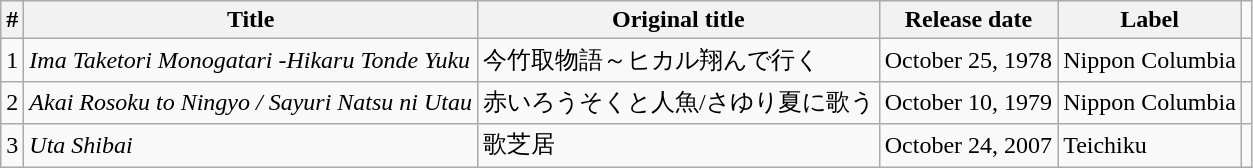<table class="wikitable sortable">
<tr>
<th>#</th>
<th>Title</th>
<th>Original title</th>
<th data-sort-type=>Release date</th>
<th>Label</th>
</tr>
<tr>
<td>1</td>
<td><em>Ima Taketori Monogatari -Hikaru Tonde Yuku</em></td>
<td>今竹取物語～ヒカル翔んで行く</td>
<td>October 25, 1978</td>
<td>Nippon Columbia</td>
<td></td>
</tr>
<tr>
<td>2</td>
<td><em>Akai Rosoku to Ningyo / Sayuri Natsu ni Utau</em></td>
<td>赤いろうそくと人魚/さゆり夏に歌う</td>
<td>October 10, 1979</td>
<td>Nippon Columbia</td>
<td></td>
</tr>
<tr>
<td>3</td>
<td><em>Uta Shibai</em></td>
<td>歌芝居</td>
<td>October 24, 2007</td>
<td>Teichiku</td>
<td></td>
</tr>
</table>
